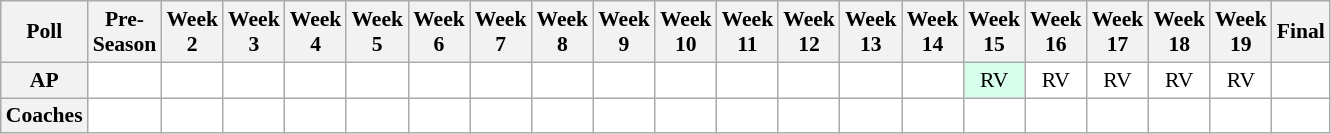<table class="wikitable" style="white-space:nowrap;font-size:90%">
<tr>
<th>Poll</th>
<th>Pre-<br>Season</th>
<th>Week<br>2</th>
<th>Week<br>3</th>
<th>Week<br>4</th>
<th>Week<br>5</th>
<th>Week<br>6</th>
<th>Week<br>7</th>
<th>Week<br>8</th>
<th>Week<br>9</th>
<th>Week<br>10</th>
<th>Week<br>11</th>
<th>Week<br>12</th>
<th>Week<br>13</th>
<th>Week<br>14</th>
<th>Week<br>15</th>
<th>Week<br>16</th>
<th>Week<br>17</th>
<th>Week<br>18</th>
<th>Week<br>19</th>
<th>Final</th>
</tr>
<tr style="text-align:center;">
<th>AP</th>
<td style="background:#FFF;"></td>
<td style="background:#FFF;"></td>
<td style="background:#FFF;"></td>
<td style="background:#FFF;"></td>
<td style="background:#FFF;"></td>
<td style="background:#FFF;"></td>
<td style="background:#FFF;"></td>
<td style="background:#FFF;"></td>
<td style="background:#FFF;"></td>
<td style="background:#FFF;"></td>
<td style="background:#FFF;"></td>
<td style="background:#FFF;"></td>
<td style="background:#FFF;"></td>
<td style="background:#FFF;"></td>
<td style="background:#D8FFEB;">RV</td>
<td style="background:#FFF;">RV</td>
<td style="background:#FFF;">RV</td>
<td style="background:#FFF;">RV</td>
<td style="background:#FFF;">RV</td>
<td style="background:#FFF;"></td>
</tr>
<tr style="text-align:center;">
<th>Coaches</th>
<td style="background:#FFF;"></td>
<td style="background:#FFF;"></td>
<td style="background:#FFF;"></td>
<td style="background:#FFF;"></td>
<td style="background:#FFF;"></td>
<td style="background:#FFF;"></td>
<td style="background:#FFF;"></td>
<td style="background:#FFF;"></td>
<td style="background:#FFF;"></td>
<td style="background:#FFF;"></td>
<td style="background:#FFF;"></td>
<td style="background:#FFF;"></td>
<td style="background:#FFF;"></td>
<td style="background:#FFF;"></td>
<td style="background:#FFF;"></td>
<td style="background:#FFF;"></td>
<td style="background:#FFF;"></td>
<td style="background:#FFF;"></td>
<td style="background:#FFF;"></td>
<td style="background:#FFF;"></td>
</tr>
</table>
